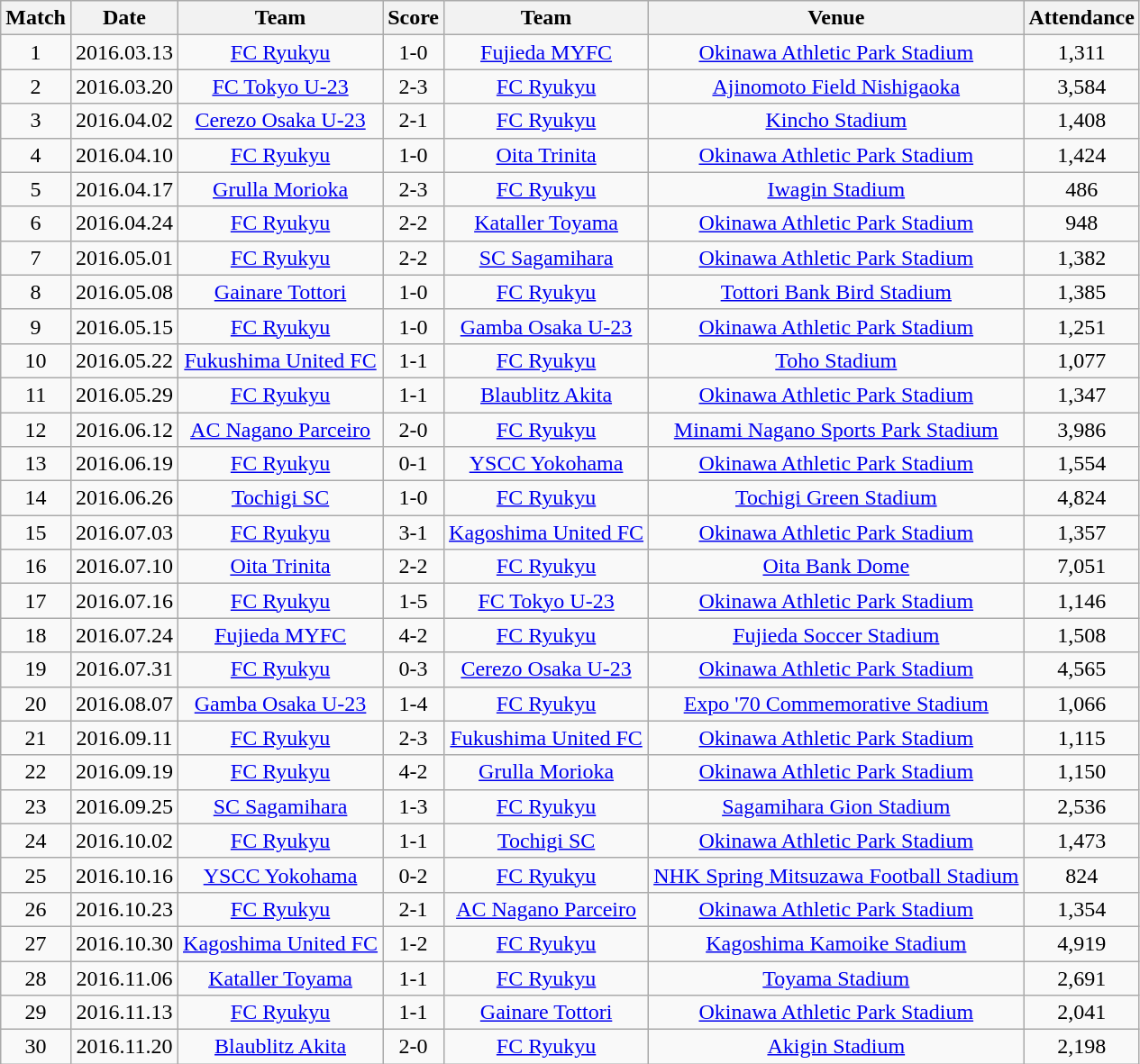<table class="wikitable" style="text-align:center;">
<tr>
<th>Match</th>
<th>Date</th>
<th>Team</th>
<th>Score</th>
<th>Team</th>
<th>Venue</th>
<th>Attendance</th>
</tr>
<tr>
<td>1</td>
<td>2016.03.13</td>
<td><a href='#'>FC Ryukyu</a></td>
<td>1-0</td>
<td><a href='#'>Fujieda MYFC</a></td>
<td><a href='#'>Okinawa Athletic Park Stadium</a></td>
<td>1,311</td>
</tr>
<tr>
<td>2</td>
<td>2016.03.20</td>
<td><a href='#'>FC Tokyo U-23</a></td>
<td>2-3</td>
<td><a href='#'>FC Ryukyu</a></td>
<td><a href='#'>Ajinomoto Field Nishigaoka</a></td>
<td>3,584</td>
</tr>
<tr>
<td>3</td>
<td>2016.04.02</td>
<td><a href='#'>Cerezo Osaka U-23</a></td>
<td>2-1</td>
<td><a href='#'>FC Ryukyu</a></td>
<td><a href='#'>Kincho Stadium</a></td>
<td>1,408</td>
</tr>
<tr>
<td>4</td>
<td>2016.04.10</td>
<td><a href='#'>FC Ryukyu</a></td>
<td>1-0</td>
<td><a href='#'>Oita Trinita</a></td>
<td><a href='#'>Okinawa Athletic Park Stadium</a></td>
<td>1,424</td>
</tr>
<tr>
<td>5</td>
<td>2016.04.17</td>
<td><a href='#'>Grulla Morioka</a></td>
<td>2-3</td>
<td><a href='#'>FC Ryukyu</a></td>
<td><a href='#'>Iwagin Stadium</a></td>
<td>486</td>
</tr>
<tr>
<td>6</td>
<td>2016.04.24</td>
<td><a href='#'>FC Ryukyu</a></td>
<td>2-2</td>
<td><a href='#'>Kataller Toyama</a></td>
<td><a href='#'>Okinawa Athletic Park Stadium</a></td>
<td>948</td>
</tr>
<tr>
<td>7</td>
<td>2016.05.01</td>
<td><a href='#'>FC Ryukyu</a></td>
<td>2-2</td>
<td><a href='#'>SC Sagamihara</a></td>
<td><a href='#'>Okinawa Athletic Park Stadium</a></td>
<td>1,382</td>
</tr>
<tr>
<td>8</td>
<td>2016.05.08</td>
<td><a href='#'>Gainare Tottori</a></td>
<td>1-0</td>
<td><a href='#'>FC Ryukyu</a></td>
<td><a href='#'>Tottori Bank Bird Stadium</a></td>
<td>1,385</td>
</tr>
<tr>
<td>9</td>
<td>2016.05.15</td>
<td><a href='#'>FC Ryukyu</a></td>
<td>1-0</td>
<td><a href='#'>Gamba Osaka U-23</a></td>
<td><a href='#'>Okinawa Athletic Park Stadium</a></td>
<td>1,251</td>
</tr>
<tr>
<td>10</td>
<td>2016.05.22</td>
<td><a href='#'>Fukushima United FC</a></td>
<td>1-1</td>
<td><a href='#'>FC Ryukyu</a></td>
<td><a href='#'>Toho Stadium</a></td>
<td>1,077</td>
</tr>
<tr>
<td>11</td>
<td>2016.05.29</td>
<td><a href='#'>FC Ryukyu</a></td>
<td>1-1</td>
<td><a href='#'>Blaublitz Akita</a></td>
<td><a href='#'>Okinawa Athletic Park Stadium</a></td>
<td>1,347</td>
</tr>
<tr>
<td>12</td>
<td>2016.06.12</td>
<td><a href='#'>AC Nagano Parceiro</a></td>
<td>2-0</td>
<td><a href='#'>FC Ryukyu</a></td>
<td><a href='#'>Minami Nagano Sports Park Stadium</a></td>
<td>3,986</td>
</tr>
<tr>
<td>13</td>
<td>2016.06.19</td>
<td><a href='#'>FC Ryukyu</a></td>
<td>0-1</td>
<td><a href='#'>YSCC Yokohama</a></td>
<td><a href='#'>Okinawa Athletic Park Stadium</a></td>
<td>1,554</td>
</tr>
<tr>
<td>14</td>
<td>2016.06.26</td>
<td><a href='#'>Tochigi SC</a></td>
<td>1-0</td>
<td><a href='#'>FC Ryukyu</a></td>
<td><a href='#'>Tochigi Green Stadium</a></td>
<td>4,824</td>
</tr>
<tr>
<td>15</td>
<td>2016.07.03</td>
<td><a href='#'>FC Ryukyu</a></td>
<td>3-1</td>
<td><a href='#'>Kagoshima United FC</a></td>
<td><a href='#'>Okinawa Athletic Park Stadium</a></td>
<td>1,357</td>
</tr>
<tr>
<td>16</td>
<td>2016.07.10</td>
<td><a href='#'>Oita Trinita</a></td>
<td>2-2</td>
<td><a href='#'>FC Ryukyu</a></td>
<td><a href='#'>Oita Bank Dome</a></td>
<td>7,051</td>
</tr>
<tr>
<td>17</td>
<td>2016.07.16</td>
<td><a href='#'>FC Ryukyu</a></td>
<td>1-5</td>
<td><a href='#'>FC Tokyo U-23</a></td>
<td><a href='#'>Okinawa Athletic Park Stadium</a></td>
<td>1,146</td>
</tr>
<tr>
<td>18</td>
<td>2016.07.24</td>
<td><a href='#'>Fujieda MYFC</a></td>
<td>4-2</td>
<td><a href='#'>FC Ryukyu</a></td>
<td><a href='#'>Fujieda Soccer Stadium</a></td>
<td>1,508</td>
</tr>
<tr>
<td>19</td>
<td>2016.07.31</td>
<td><a href='#'>FC Ryukyu</a></td>
<td>0-3</td>
<td><a href='#'>Cerezo Osaka U-23</a></td>
<td><a href='#'>Okinawa Athletic Park Stadium</a></td>
<td>4,565</td>
</tr>
<tr>
<td>20</td>
<td>2016.08.07</td>
<td><a href='#'>Gamba Osaka U-23</a></td>
<td>1-4</td>
<td><a href='#'>FC Ryukyu</a></td>
<td><a href='#'>Expo '70 Commemorative Stadium</a></td>
<td>1,066</td>
</tr>
<tr>
<td>21</td>
<td>2016.09.11</td>
<td><a href='#'>FC Ryukyu</a></td>
<td>2-3</td>
<td><a href='#'>Fukushima United FC</a></td>
<td><a href='#'>Okinawa Athletic Park Stadium</a></td>
<td>1,115</td>
</tr>
<tr>
<td>22</td>
<td>2016.09.19</td>
<td><a href='#'>FC Ryukyu</a></td>
<td>4-2</td>
<td><a href='#'>Grulla Morioka</a></td>
<td><a href='#'>Okinawa Athletic Park Stadium</a></td>
<td>1,150</td>
</tr>
<tr>
<td>23</td>
<td>2016.09.25</td>
<td><a href='#'>SC Sagamihara</a></td>
<td>1-3</td>
<td><a href='#'>FC Ryukyu</a></td>
<td><a href='#'>Sagamihara Gion Stadium</a></td>
<td>2,536</td>
</tr>
<tr>
<td>24</td>
<td>2016.10.02</td>
<td><a href='#'>FC Ryukyu</a></td>
<td>1-1</td>
<td><a href='#'>Tochigi SC</a></td>
<td><a href='#'>Okinawa Athletic Park Stadium</a></td>
<td>1,473</td>
</tr>
<tr>
<td>25</td>
<td>2016.10.16</td>
<td><a href='#'>YSCC Yokohama</a></td>
<td>0-2</td>
<td><a href='#'>FC Ryukyu</a></td>
<td><a href='#'>NHK Spring Mitsuzawa Football Stadium</a></td>
<td>824</td>
</tr>
<tr>
<td>26</td>
<td>2016.10.23</td>
<td><a href='#'>FC Ryukyu</a></td>
<td>2-1</td>
<td><a href='#'>AC Nagano Parceiro</a></td>
<td><a href='#'>Okinawa Athletic Park Stadium</a></td>
<td>1,354</td>
</tr>
<tr>
<td>27</td>
<td>2016.10.30</td>
<td><a href='#'>Kagoshima United FC</a></td>
<td>1-2</td>
<td><a href='#'>FC Ryukyu</a></td>
<td><a href='#'>Kagoshima Kamoike Stadium</a></td>
<td>4,919</td>
</tr>
<tr>
<td>28</td>
<td>2016.11.06</td>
<td><a href='#'>Kataller Toyama</a></td>
<td>1-1</td>
<td><a href='#'>FC Ryukyu</a></td>
<td><a href='#'>Toyama Stadium</a></td>
<td>2,691</td>
</tr>
<tr>
<td>29</td>
<td>2016.11.13</td>
<td><a href='#'>FC Ryukyu</a></td>
<td>1-1</td>
<td><a href='#'>Gainare Tottori</a></td>
<td><a href='#'>Okinawa Athletic Park Stadium</a></td>
<td>2,041</td>
</tr>
<tr>
<td>30</td>
<td>2016.11.20</td>
<td><a href='#'>Blaublitz Akita</a></td>
<td>2-0</td>
<td><a href='#'>FC Ryukyu</a></td>
<td><a href='#'>Akigin Stadium</a></td>
<td>2,198</td>
</tr>
</table>
